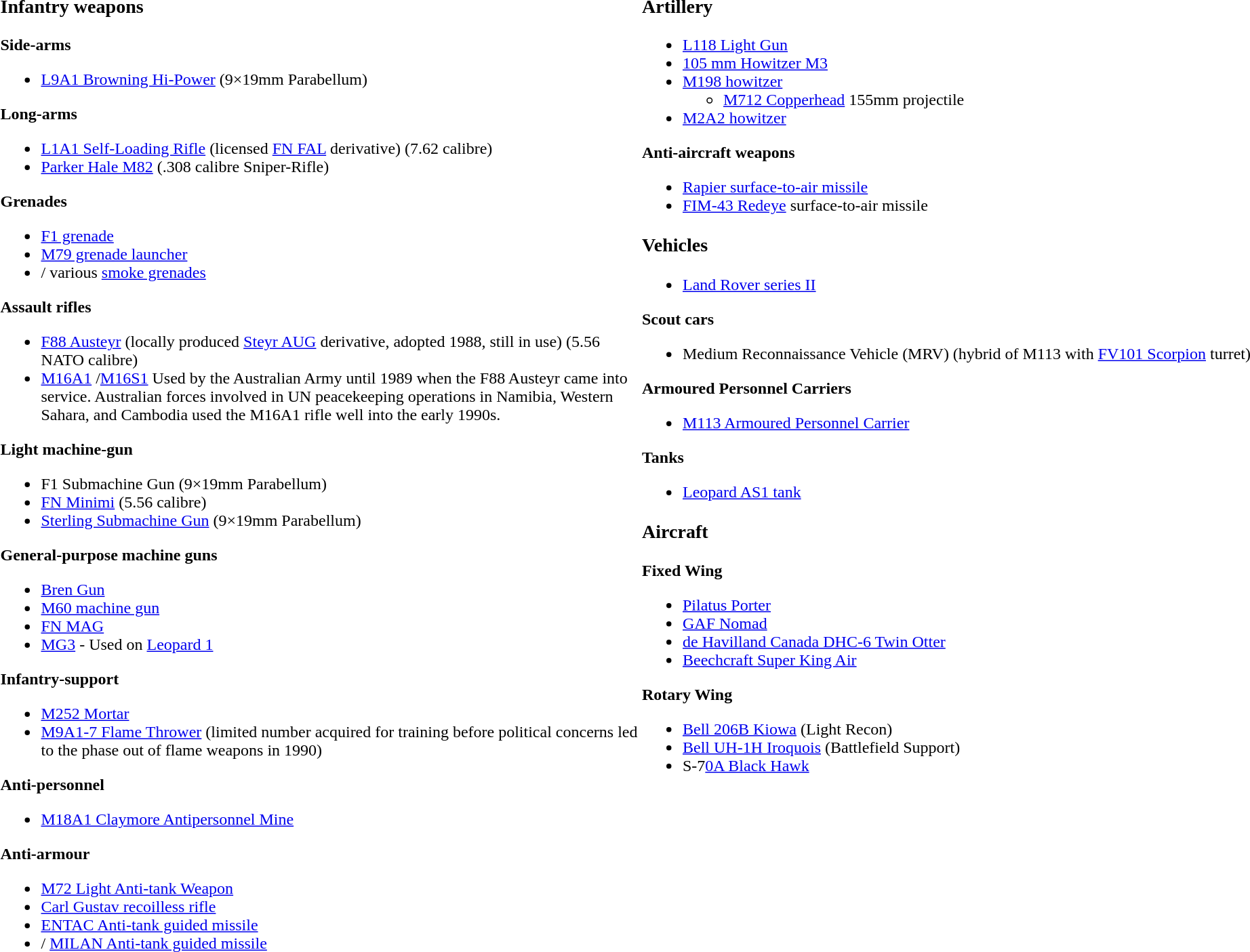<table border=0 style="font-size:100%; text-align:left;">
<tr>
<td width=50% valign=top><br><h3>Infantry weapons</h3><strong>Side-arms</strong><ul><li> <a href='#'>L9A1 Browning Hi-Power</a> (9×19mm Parabellum)</li></ul><strong>Long-arms</strong><ul><li> <a href='#'>L1A1 Self-Loading Rifle</a> (licensed <a href='#'>FN FAL</a> derivative) (7.62 calibre)</li><li> <a href='#'>Parker Hale M82</a> (.308 calibre Sniper-Rifle)</li></ul><strong>Grenades</strong><ul><li> <a href='#'>F1 grenade</a></li><li> <a href='#'>M79 grenade launcher</a></li><li> /  various <a href='#'>smoke grenades</a></li></ul><strong>Assault rifles</strong><ul><li> <a href='#'>F88 Austeyr</a> (locally produced <a href='#'>Steyr AUG</a> derivative, adopted 1988, still in use) (5.56 NATO calibre)</li><li> <a href='#'>M16A1</a> /<a href='#'>M16S1</a> Used by the Australian Army until 1989 when the F88 Austeyr came into service. Australian forces involved in UN peacekeeping operations in Namibia, Western Sahara, and Cambodia used the M16A1 rifle well into the early 1990s.</li></ul><strong>Light machine-gun</strong><ul><li> F1 Submachine Gun (9×19mm Parabellum)</li><li> <a href='#'>FN Minimi</a> (5.56 calibre)</li><li> <a href='#'>Sterling Submachine Gun</a> (9×19mm Parabellum)</li></ul><strong>General-purpose machine guns</strong><ul><li> <a href='#'>Bren Gun</a></li><li> <a href='#'>M60 machine gun</a></li><li> <a href='#'>FN MAG</a></li><li> <a href='#'>MG3</a> - Used on <a href='#'>Leopard 1</a></li></ul><strong>Infantry-support</strong><ul><li> <a href='#'>M252 Mortar</a></li><li> <a href='#'>M9A1-7 Flame Thrower</a> (limited number acquired for training before political concerns led to the phase out of flame weapons in 1990)</li></ul><strong>Anti-personnel</strong><ul><li> <a href='#'>M18A1 Claymore Antipersonnel Mine</a></li></ul><strong>Anti-armour</strong><ul><li> <a href='#'>M72 Light Anti-tank Weapon</a></li><li> <a href='#'>Carl Gustav recoilless rifle</a></li><li> <a href='#'>ENTAC Anti-tank guided missile</a></li><li> /  <a href='#'>MILAN Anti-tank guided missile</a></li></ul></td>
<td width=50% valign=top><br><h3>Artillery</h3><ul><li> <a href='#'>L118 Light Gun</a></li><li> <a href='#'>105 mm Howitzer M3</a></li><li> <a href='#'>M198 howitzer</a><ul><li> <a href='#'>M712 Copperhead</a> 155mm projectile</li></ul></li><li> <a href='#'>M2A2 howitzer</a></li></ul><strong>Anti-aircraft weapons</strong><ul><li> <a href='#'>Rapier surface-to-air missile</a></li><li> <a href='#'>FIM-43 Redeye</a> surface-to-air missile</li></ul><h3>Vehicles</h3><ul><li> <a href='#'>Land Rover series II</a></li></ul><strong>Scout cars</strong><ul><li> Medium Reconnaissance Vehicle (MRV) (hybrid of M113 with <a href='#'>FV101 Scorpion</a> turret)</li></ul><strong>Armoured Personnel Carriers</strong><ul><li> <a href='#'>M113 Armoured Personnel Carrier</a></li></ul><strong>Tanks</strong><ul><li> <a href='#'>Leopard AS1 tank</a></li></ul><h3>Aircraft</h3><strong>Fixed Wing</strong><ul><li> <a href='#'>Pilatus Porter</a></li><li> <a href='#'>GAF Nomad</a></li><li> <a href='#'>de Havilland Canada DHC-6 Twin Otter</a></li><li> <a href='#'>Beechcraft Super King Air</a></li></ul><strong>Rotary Wing</strong><ul><li> <a href='#'>Bell 206B Kiowa</a> (Light Recon)</li><li> <a href='#'>Bell UH-1H Iroquois</a> (Battlefield Support)</li><li> S-7<a href='#'>0A Black Hawk</a></li></ul></td>
</tr>
</table>
